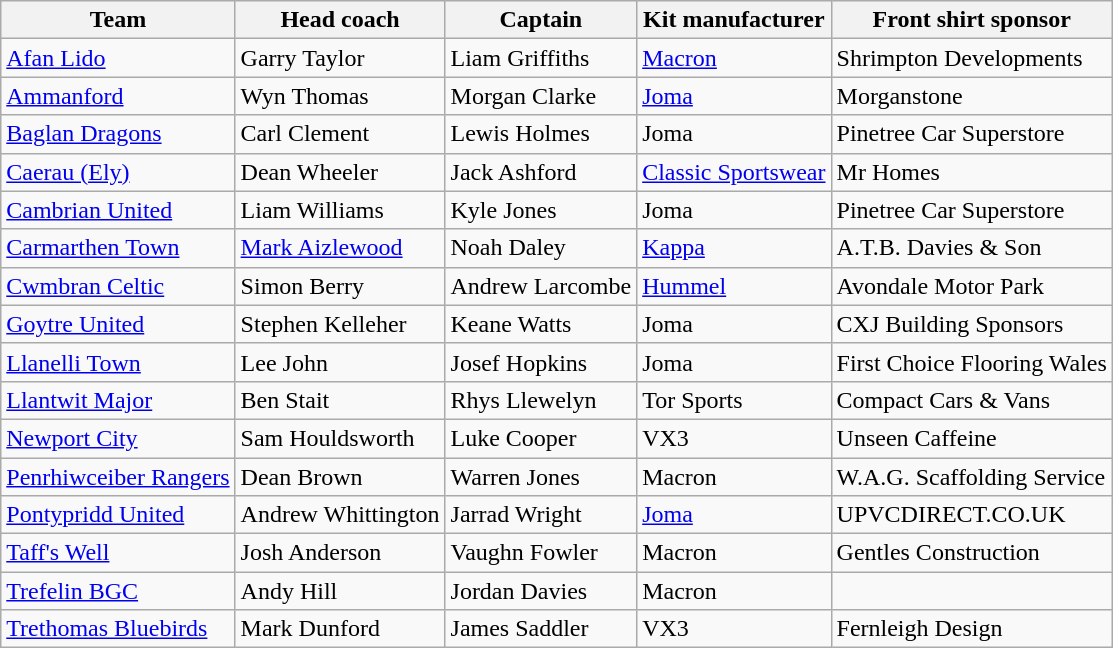<table class="wikitable sortable" style="text-align:left;" margin-top:0.2em;">
<tr>
<th>Team</th>
<th>Head coach</th>
<th>Captain</th>
<th>Kit manufacturer</th>
<th>Front shirt sponsor</th>
</tr>
<tr>
<td><a href='#'>Afan Lido</a></td>
<td> Garry Taylor</td>
<td> Liam Griffiths</td>
<td><a href='#'>Macron</a></td>
<td>Shrimpton Developments</td>
</tr>
<tr>
<td><a href='#'>Ammanford</a></td>
<td> Wyn Thomas</td>
<td> Morgan Clarke</td>
<td><a href='#'>Joma</a></td>
<td>Morganstone</td>
</tr>
<tr>
<td><a href='#'>Baglan Dragons</a></td>
<td> Carl Clement</td>
<td> Lewis Holmes</td>
<td>Joma</td>
<td>Pinetree Car Superstore</td>
</tr>
<tr>
<td><a href='#'>Caerau (Ely)</a></td>
<td> Dean Wheeler</td>
<td> Jack Ashford</td>
<td><a href='#'>Classic Sportswear</a></td>
<td>Mr Homes</td>
</tr>
<tr>
<td><a href='#'>Cambrian United</a></td>
<td> Liam Williams</td>
<td> Kyle Jones</td>
<td>Joma</td>
<td>Pinetree Car Superstore</td>
</tr>
<tr>
<td><a href='#'>Carmarthen Town</a></td>
<td> <a href='#'>Mark Aizlewood</a></td>
<td> Noah Daley</td>
<td><a href='#'>Kappa</a></td>
<td>A.T.B. Davies & Son</td>
</tr>
<tr>
<td><a href='#'>Cwmbran Celtic</a></td>
<td> Simon Berry</td>
<td> Andrew Larcombe</td>
<td><a href='#'>Hummel</a></td>
<td>Avondale Motor Park</td>
</tr>
<tr>
<td><a href='#'>Goytre United</a></td>
<td> Stephen Kelleher</td>
<td> Keane Watts</td>
<td>Joma</td>
<td>CXJ Building Sponsors</td>
</tr>
<tr>
<td><a href='#'>Llanelli Town</a></td>
<td> Lee John</td>
<td> Josef Hopkins</td>
<td>Joma</td>
<td>First Choice Flooring Wales</td>
</tr>
<tr>
<td><a href='#'>Llantwit Major</a></td>
<td> Ben Stait</td>
<td> Rhys Llewelyn</td>
<td>Tor Sports</td>
<td>Compact Cars & Vans</td>
</tr>
<tr>
<td><a href='#'>Newport City</a></td>
<td> Sam Houldsworth</td>
<td> Luke Cooper</td>
<td>VX3</td>
<td>Unseen Caffeine</td>
</tr>
<tr>
<td><a href='#'>Penrhiwceiber Rangers</a></td>
<td> Dean Brown</td>
<td> Warren Jones</td>
<td>Macron</td>
<td>W.A.G. Scaffolding Service</td>
</tr>
<tr>
<td><a href='#'>Pontypridd United</a></td>
<td> Andrew Whittington</td>
<td> Jarrad Wright</td>
<td><a href='#'>Joma</a></td>
<td>UPVCDIRECT.CO.UK</td>
</tr>
<tr>
<td><a href='#'>Taff's Well</a></td>
<td> Josh Anderson</td>
<td> Vaughn Fowler</td>
<td>Macron</td>
<td>Gentles Construction</td>
</tr>
<tr>
<td><a href='#'>Trefelin BGC</a></td>
<td> Andy Hill</td>
<td> Jordan Davies</td>
<td>Macron</td>
<td></td>
</tr>
<tr>
<td><a href='#'>Trethomas Bluebirds</a></td>
<td> Mark Dunford</td>
<td> James Saddler</td>
<td>VX3</td>
<td>Fernleigh Design</td>
</tr>
</table>
